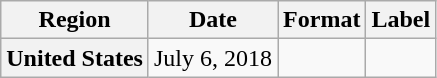<table class="wikitable plainrowheaders" style="text-align:center;">
<tr>
<th>Region</th>
<th>Date</th>
<th>Format</th>
<th>Label</th>
</tr>
<tr>
<th scope="row">United States</th>
<td>July 6, 2018</td>
<td></td>
<td></td>
</tr>
</table>
